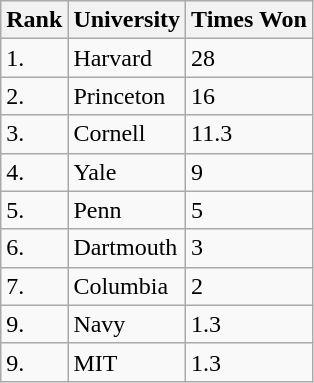<table class="wikitable">
<tr style="background:#efefef;">
<th>Rank</th>
<th>University</th>
<th>Times Won</th>
</tr>
<tr>
<td>1.</td>
<td>Harvard</td>
<td>28</td>
</tr>
<tr>
<td>2.</td>
<td>Princeton</td>
<td>16</td>
</tr>
<tr>
<td>3.</td>
<td>Cornell</td>
<td>11.3</td>
</tr>
<tr>
<td>4.</td>
<td>Yale</td>
<td>9</td>
</tr>
<tr>
<td>5.</td>
<td>Penn</td>
<td>5</td>
</tr>
<tr>
<td>6.</td>
<td>Dartmouth</td>
<td>3</td>
</tr>
<tr>
<td>7.</td>
<td>Columbia</td>
<td>2</td>
</tr>
<tr>
<td>9.</td>
<td>Navy</td>
<td>1.3</td>
</tr>
<tr>
<td>9.</td>
<td>MIT</td>
<td>1.3</td>
</tr>
</table>
